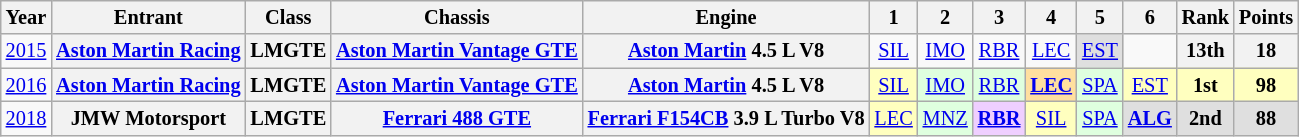<table class="wikitable" style="text-align:center; font-size:85%">
<tr>
<th>Year</th>
<th>Entrant</th>
<th>Class</th>
<th>Chassis</th>
<th>Engine</th>
<th>1</th>
<th>2</th>
<th>3</th>
<th>4</th>
<th>5</th>
<th>6</th>
<th>Rank</th>
<th>Points</th>
</tr>
<tr>
<td><a href='#'>2015</a></td>
<th nowrap><a href='#'>Aston Martin Racing</a></th>
<th>LMGTE</th>
<th nowrap><a href='#'>Aston Martin Vantage GTE</a></th>
<th nowrap><a href='#'>Aston Martin</a> 4.5 L V8</th>
<td><a href='#'>SIL</a></td>
<td><a href='#'>IMO</a></td>
<td><a href='#'>RBR</a></td>
<td><a href='#'>LEC</a></td>
<td style="background:#DFDFDF;"><a href='#'>EST</a><br></td>
<td></td>
<th>13th</th>
<th>18</th>
</tr>
<tr>
<td><a href='#'>2016</a></td>
<th nowrap><a href='#'>Aston Martin Racing</a></th>
<th>LMGTE</th>
<th nowrap><a href='#'>Aston Martin Vantage GTE</a></th>
<th nowrap><a href='#'>Aston Martin</a> 4.5 L V8</th>
<td style="background:#FFFFBF;"><a href='#'>SIL</a><br></td>
<td style="background:#DFFFDF;"><a href='#'>IMO</a><br></td>
<td style="background:#DFFFDF;"><a href='#'>RBR</a><br></td>
<td style="background:#FFDF9F;"><strong><a href='#'>LEC</a></strong><br></td>
<td style="background:#DFFFDF;"><a href='#'>SPA</a><br></td>
<td style="background:#FFFFBF;"><a href='#'>EST</a><br></td>
<th style="background:#FFFFBF;">1st</th>
<th style="background:#FFFFBF;">98</th>
</tr>
<tr>
<td><a href='#'>2018</a></td>
<th nowrap>JMW Motorsport</th>
<th>LMGTE</th>
<th nowrap><a href='#'>Ferrari 488 GTE</a></th>
<th nowrap><a href='#'>Ferrari F154CB</a> 3.9 L Turbo V8</th>
<td style="background:#FFFFBF;"><a href='#'>LEC</a><br></td>
<td style="background:#DFFFDF;"><a href='#'>MNZ</a><br></td>
<td style="background:#EFCFFF;"><strong><a href='#'>RBR</a></strong><br></td>
<td style="background:#FFFFBF;"><a href='#'>SIL</a><br></td>
<td style="background:#DFFFDF;"><a href='#'>SPA</a><br></td>
<td style="background:#DFDFDF;"><strong><a href='#'>ALG</a></strong><br></td>
<th style="background:#DFDFDF;">2nd</th>
<th style="background:#DFDFDF;">88</th>
</tr>
</table>
